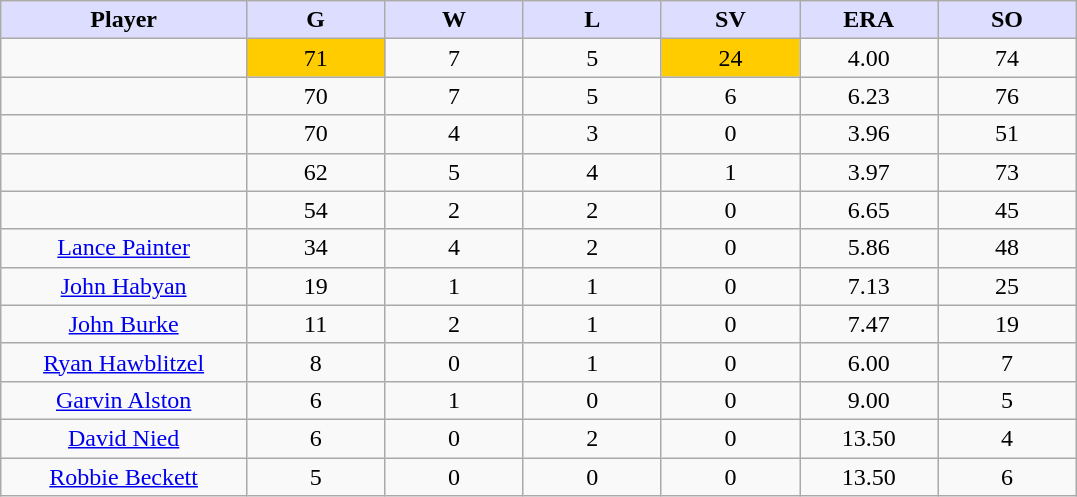<table class="wikitable sortable">
<tr>
<th style="background:#ddf; width:16%;">Player</th>
<th style="background:#ddf; width:9%;">G</th>
<th style="background:#ddf; width:9%;">W</th>
<th style="background:#ddf; width:9%;">L</th>
<th style="background:#ddf; width:9%;">SV</th>
<th style="background:#ddf; width:9%;">ERA</th>
<th style="background:#ddf; width:9%;">SO</th>
</tr>
<tr style="text-align:center;">
<td></td>
<td bgcolor="#FFCC00">71</td>
<td>7</td>
<td>5</td>
<td bgcolor="#FFCC00">24</td>
<td>4.00</td>
<td>74</td>
</tr>
<tr style="text-align:center;">
<td></td>
<td>70</td>
<td>7</td>
<td>5</td>
<td>6</td>
<td>6.23</td>
<td>76</td>
</tr>
<tr style="text-align:center;">
<td></td>
<td>70</td>
<td>4</td>
<td>3</td>
<td>0</td>
<td>3.96</td>
<td>51</td>
</tr>
<tr style="text-align:center;">
<td></td>
<td>62</td>
<td>5</td>
<td>4</td>
<td>1</td>
<td>3.97</td>
<td>73</td>
</tr>
<tr style="text-align:center;">
<td></td>
<td>54</td>
<td>2</td>
<td>2</td>
<td>0</td>
<td>6.65</td>
<td>45</td>
</tr>
<tr align=center>
<td><a href='#'>Lance Painter</a></td>
<td>34</td>
<td>4</td>
<td>2</td>
<td>0</td>
<td>5.86</td>
<td>48</td>
</tr>
<tr align=center>
<td><a href='#'>John Habyan</a></td>
<td>19</td>
<td>1</td>
<td>1</td>
<td>0</td>
<td>7.13</td>
<td>25</td>
</tr>
<tr align=center>
<td><a href='#'>John Burke</a></td>
<td>11</td>
<td>2</td>
<td>1</td>
<td>0</td>
<td>7.47</td>
<td>19</td>
</tr>
<tr align=center>
<td><a href='#'>Ryan Hawblitzel</a></td>
<td>8</td>
<td>0</td>
<td>1</td>
<td>0</td>
<td>6.00</td>
<td>7</td>
</tr>
<tr align=center>
<td><a href='#'>Garvin Alston</a></td>
<td>6</td>
<td>1</td>
<td>0</td>
<td>0</td>
<td>9.00</td>
<td>5</td>
</tr>
<tr align=center>
<td><a href='#'>David Nied</a></td>
<td>6</td>
<td>0</td>
<td>2</td>
<td>0</td>
<td>13.50</td>
<td>4</td>
</tr>
<tr align=center>
<td><a href='#'>Robbie Beckett</a></td>
<td>5</td>
<td>0</td>
<td>0</td>
<td>0</td>
<td>13.50</td>
<td>6</td>
</tr>
</table>
